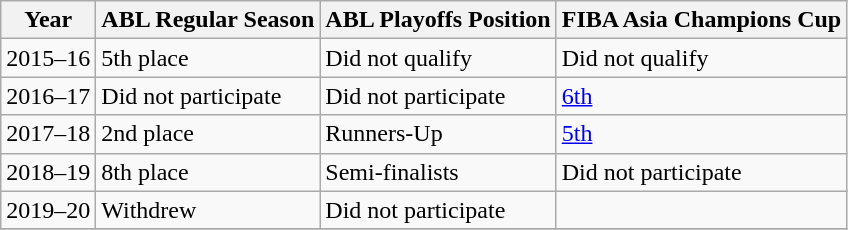<table class="wikitable float-right">
<tr>
<th>Year</th>
<th>ABL Regular Season</th>
<th>ABL Playoffs Position</th>
<th>FIBA Asia Champions Cup</th>
</tr>
<tr>
<td>2015–16</td>
<td valign="middle" align="centre">5th place</td>
<td valign="middle" align="centre">Did not qualify</td>
<td valign="middle" align="centre">Did not qualify</td>
</tr>
<tr>
<td>2016–17</td>
<td valign="middle" align="centre">Did not participate</td>
<td valign="middle" align="centre">Did not participate</td>
<td valign="middle" align="centre"><a href='#'>6th</a></td>
</tr>
<tr>
<td>2017–18</td>
<td valign="middle" align="centre">2nd place</td>
<td valign="middle" align="centre">Runners-Up</td>
<td valign="middle" align="centre"><a href='#'>5th</a></td>
</tr>
<tr>
<td>2018–19</td>
<td valign="middle" align="centre">8th place</td>
<td valign="middle" align="centre">Semi-finalists</td>
<td valign="middle" align="centre">Did not participate</td>
</tr>
<tr>
<td>2019–20</td>
<td valign="middle" align="centre">Withdrew</td>
<td valign="middle" align="centre">Did not participate</td>
<td valign="middle" align="centre"></td>
</tr>
<tr>
</tr>
</table>
